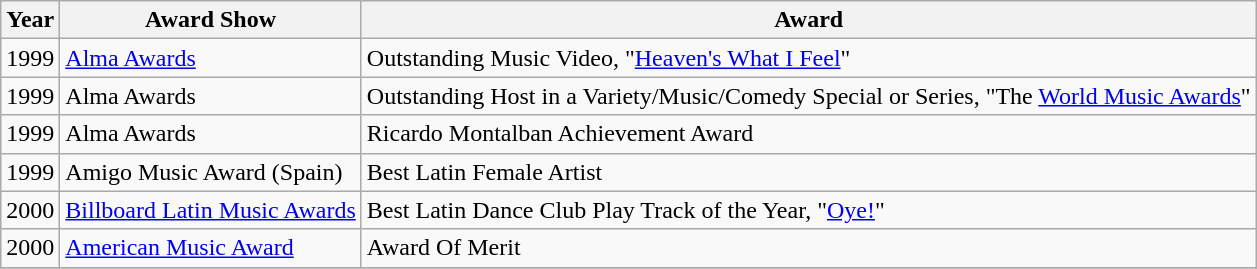<table class="wikitable">
<tr>
<th>Year</th>
<th>Award Show</th>
<th>Award</th>
</tr>
<tr>
<td align="left">1999</td>
<td align="left"><a href='#'>Alma Awards</a></td>
<td align="left">Outstanding Music Video, "<a href='#'>Heaven's What I Feel</a>"</td>
</tr>
<tr>
<td align="left">1999</td>
<td align="left">Alma Awards</td>
<td align="left">Outstanding Host in a Variety/Music/Comedy Special or Series, "The <a href='#'>World Music Awards</a>"</td>
</tr>
<tr>
<td align="left">1999</td>
<td align="left">Alma Awards</td>
<td align="left">Ricardo Montalban Achievement Award</td>
</tr>
<tr>
<td align="left">1999</td>
<td align="left">Amigo Music Award (Spain)</td>
<td align="left">Best Latin Female Artist</td>
</tr>
<tr>
<td align="left">2000</td>
<td align="left"><a href='#'>Billboard Latin Music Awards</a></td>
<td align="left">Best Latin Dance Club Play Track of the Year, "<a href='#'>Oye!</a>"</td>
</tr>
<tr>
<td align="left">2000</td>
<td align="left"><a href='#'>American Music Award</a></td>
<td align="left">Award Of Merit</td>
</tr>
<tr>
</tr>
</table>
